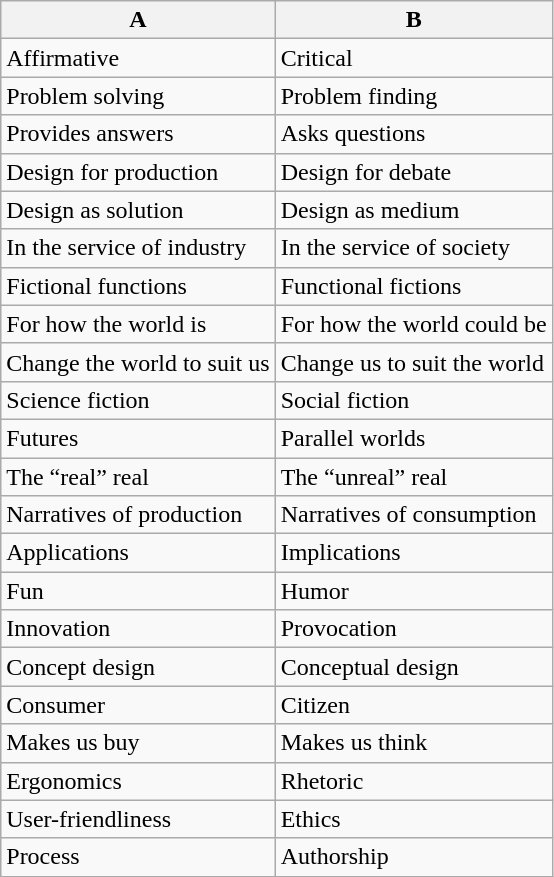<table class="wikitable">
<tr>
<th>A</th>
<th>B</th>
</tr>
<tr>
<td>Affirmative</td>
<td>Critical</td>
</tr>
<tr>
<td>Problem solving</td>
<td>Problem finding</td>
</tr>
<tr>
<td>Provides answers</td>
<td>Asks questions</td>
</tr>
<tr>
<td>Design for production</td>
<td>Design for debate</td>
</tr>
<tr>
<td>Design as solution</td>
<td>Design as medium</td>
</tr>
<tr>
<td>In the service of industry</td>
<td>In the service of society</td>
</tr>
<tr>
<td>Fictional functions</td>
<td>Functional fictions</td>
</tr>
<tr>
<td>For how the world is</td>
<td>For how the world could be</td>
</tr>
<tr>
<td>Change the world to suit us</td>
<td>Change us to suit the world</td>
</tr>
<tr>
<td>Science fiction</td>
<td>Social fiction</td>
</tr>
<tr>
<td>Futures</td>
<td>Parallel worlds</td>
</tr>
<tr>
<td>The “real” real</td>
<td>The “unreal” real</td>
</tr>
<tr>
<td>Narratives of production</td>
<td>Narratives of consumption</td>
</tr>
<tr>
<td>Applications</td>
<td>Implications</td>
</tr>
<tr>
<td>Fun</td>
<td>Humor</td>
</tr>
<tr>
<td>Innovation</td>
<td>Provocation</td>
</tr>
<tr>
<td>Concept design</td>
<td>Conceptual design</td>
</tr>
<tr>
<td>Consumer</td>
<td>Citizen</td>
</tr>
<tr>
<td>Makes us buy</td>
<td>Makes us think</td>
</tr>
<tr>
<td>Ergonomics</td>
<td>Rhetoric</td>
</tr>
<tr>
<td>User-friendliness</td>
<td>Ethics</td>
</tr>
<tr>
<td>Process</td>
<td>Authorship</td>
</tr>
</table>
